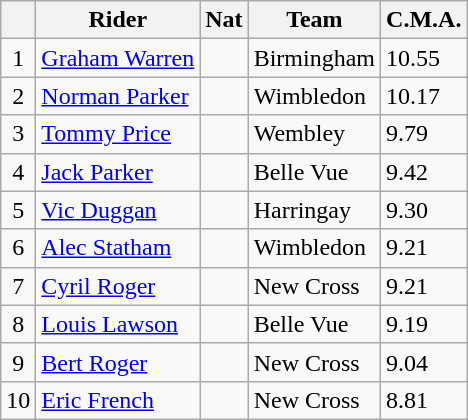<table class=wikitable>
<tr>
<th></th>
<th>Rider</th>
<th>Nat</th>
<th>Team</th>
<th>C.M.A.</th>
</tr>
<tr>
<td align="center">1</td>
<td><a href='#'>Graham Warren</a></td>
<td></td>
<td>Birmingham</td>
<td>10.55</td>
</tr>
<tr>
<td align="center">2</td>
<td><a href='#'>Norman Parker</a></td>
<td></td>
<td>Wimbledon</td>
<td>10.17</td>
</tr>
<tr>
<td align="center">3</td>
<td><a href='#'>Tommy Price</a></td>
<td></td>
<td>Wembley</td>
<td>9.79</td>
</tr>
<tr>
<td align="center">4</td>
<td><a href='#'>Jack Parker</a></td>
<td></td>
<td>Belle Vue</td>
<td>9.42</td>
</tr>
<tr>
<td align="center">5</td>
<td><a href='#'>Vic Duggan</a></td>
<td></td>
<td>Harringay</td>
<td>9.30</td>
</tr>
<tr>
<td align="center">6</td>
<td><a href='#'>Alec Statham</a></td>
<td></td>
<td>Wimbledon</td>
<td>9.21</td>
</tr>
<tr>
<td align="center">7</td>
<td><a href='#'>Cyril Roger</a></td>
<td></td>
<td>New Cross</td>
<td>9.21</td>
</tr>
<tr>
<td align="center">8</td>
<td><a href='#'>Louis Lawson</a></td>
<td></td>
<td>Belle Vue</td>
<td>9.19</td>
</tr>
<tr>
<td align="center">9</td>
<td><a href='#'>Bert Roger</a></td>
<td></td>
<td>New Cross</td>
<td>9.04</td>
</tr>
<tr>
<td align="center">10</td>
<td><a href='#'>Eric French</a></td>
<td></td>
<td>New Cross</td>
<td>8.81</td>
</tr>
</table>
